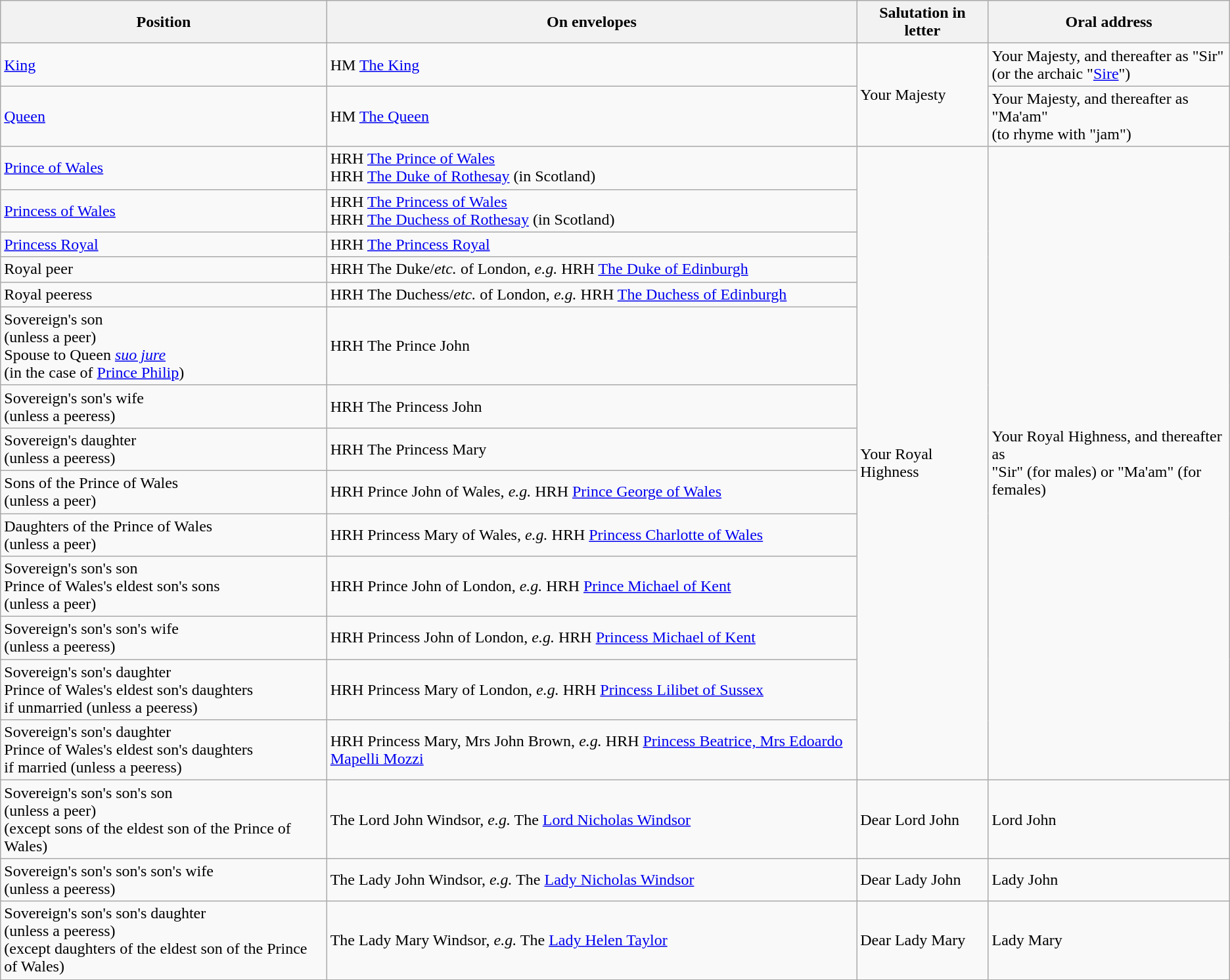<table class="wikitable">
<tr>
<th>Position</th>
<th>On envelopes</th>
<th>Salutation in letter</th>
<th>Oral address</th>
</tr>
<tr>
<td><a href='#'>King</a></td>
<td>HM <a href='#'>The King</a></td>
<td rowspan="2">Your Majesty</td>
<td>Your Majesty, and thereafter as "Sir"<br>(or the archaic "<a href='#'>Sire</a>")</td>
</tr>
<tr>
<td><a href='#'>Queen</a></td>
<td>HM <a href='#'>The Queen</a></td>
<td>Your Majesty, and thereafter as "Ma'am"<br>(to rhyme with "jam")</td>
</tr>
<tr>
<td><a href='#'>Prince of Wales</a></td>
<td>HRH <a href='#'>The Prince of Wales</a><br>HRH <a href='#'>The Duke of Rothesay</a> (in Scotland)</td>
<td rowspan="14">Your Royal Highness</td>
<td rowspan="14">Your Royal Highness, and thereafter as<br>"Sir" (for males) or "Ma'am" (for females)</td>
</tr>
<tr>
<td><a href='#'>Princess of Wales</a></td>
<td>HRH <a href='#'>The Princess of Wales</a><br>HRH <a href='#'>The Duchess of Rothesay</a> (in Scotland)</td>
</tr>
<tr>
<td><a href='#'>Princess Royal</a></td>
<td>HRH <a href='#'>The Princess Royal</a></td>
</tr>
<tr>
<td>Royal peer</td>
<td>HRH The Duke/<em>etc.</em> of London, <em>e.g.</em> HRH <a href='#'>The Duke of Edinburgh</a></td>
</tr>
<tr>
<td>Royal peeress</td>
<td>HRH The Duchess/<em>etc.</em> of London, <em>e.g.</em> HRH <a href='#'>The Duchess of Edinburgh</a></td>
</tr>
<tr>
<td>Sovereign's son<br>(unless a peer)<br>Spouse to Queen <em><a href='#'>suo jure</a></em><br>(in the case of <a href='#'>Prince Philip</a>)</td>
<td>HRH The Prince John</td>
</tr>
<tr>
<td>Sovereign's son's wife<br>(unless a peeress)</td>
<td>HRH The Princess John</td>
</tr>
<tr>
<td>Sovereign's daughter<br>(unless a peeress)</td>
<td>HRH The Princess Mary</td>
</tr>
<tr>
<td>Sons of the Prince of Wales<br>(unless a peer)</td>
<td>HRH Prince John of Wales, <em>e.g.</em> HRH <a href='#'>Prince George of Wales</a></td>
</tr>
<tr>
<td>Daughters of the Prince of Wales<br>(unless a peer)</td>
<td>HRH Princess Mary of Wales, <em>e.g.</em> HRH <a href='#'>Princess Charlotte of Wales</a></td>
</tr>
<tr>
<td>Sovereign's son's son<br>Prince of Wales's eldest son's sons <br>(unless a peer)</td>
<td>HRH Prince John of London, <em>e.g.</em> HRH <a href='#'>Prince Michael of Kent</a></td>
</tr>
<tr>
<td>Sovereign's son's son's wife<br>(unless a peeress)</td>
<td>HRH Princess John of London, <em>e.g.</em> HRH <a href='#'>Princess Michael of Kent</a></td>
</tr>
<tr>
<td>Sovereign's son's daughter<br>Prince of Wales's eldest son's daughters<br>if unmarried (unless a peeress)</td>
<td>HRH Princess Mary of London, <em>e.g.</em> HRH <a href='#'>Princess Lilibet of Sussex</a></td>
</tr>
<tr>
<td>Sovereign's son's daughter<br>Prince of Wales's eldest son's daughters<br>if married (unless a peeress)</td>
<td>HRH Princess Mary, Mrs John Brown, <em>e.g.</em> HRH <a href='#'>Princess Beatrice, Mrs Edoardo Mapelli Mozzi</a></td>
</tr>
<tr>
<td>Sovereign's son's son's son<br>(unless a peer)<br>(except sons of the eldest son of the Prince of Wales)</td>
<td>The Lord John Windsor, <em>e.g.</em> The <a href='#'>Lord Nicholas Windsor</a></td>
<td>Dear Lord John</td>
<td>Lord John</td>
</tr>
<tr>
<td>Sovereign's son's son's son's wife<br>(unless a peeress)</td>
<td>The Lady John Windsor, <em>e.g.</em> The <a href='#'>Lady Nicholas Windsor</a></td>
<td>Dear Lady John</td>
<td>Lady John</td>
</tr>
<tr>
<td>Sovereign's son's son's daughter<br>(unless a peeress)<br>(except daughters of the eldest son of the Prince of Wales)</td>
<td>The Lady Mary Windsor, <em>e.g.</em> The <a href='#'>Lady Helen Taylor</a></td>
<td>Dear Lady Mary</td>
<td>Lady Mary</td>
</tr>
</table>
